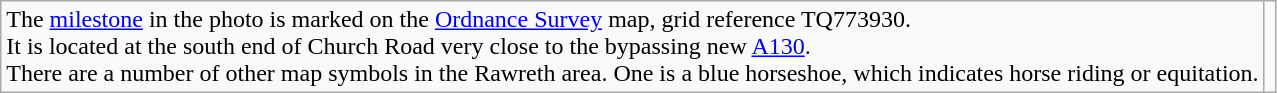<table class="wikitable" border="1">
<tr>
<td>The <a href='#'>milestone</a> in the photo is marked on the <a href='#'>Ordnance Survey</a> map, grid reference TQ773930.<br>It is located at the south end of Church Road very close to the bypassing new <a href='#'>A130</a>.<br>There are a number of other map symbols in the Rawreth area. One is a blue horseshoe, which indicates horse riding or equitation.</td>
<td></td>
</tr>
</table>
